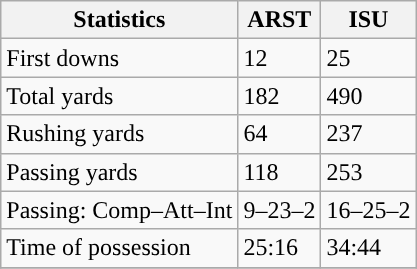<table class="wikitable" style="float: left;">
<tr>
<th>Statistics</th>
<th>ARST</th>
<th>ISU</th>
</tr>
<tr>
<td>First downs</td>
<td>12</td>
<td>25</td>
</tr>
<tr>
<td>Total yards</td>
<td>182</td>
<td>490</td>
</tr>
<tr>
<td>Rushing yards</td>
<td>64</td>
<td>237</td>
</tr>
<tr>
<td>Passing yards</td>
<td>118</td>
<td>253</td>
</tr>
<tr>
<td>Passing: Comp–Att–Int</td>
<td>9–23–2</td>
<td>16–25–2</td>
</tr>
<tr>
<td>Time of possession</td>
<td>25:16</td>
<td>34:44</td>
</tr>
<tr>
</tr>
</table>
